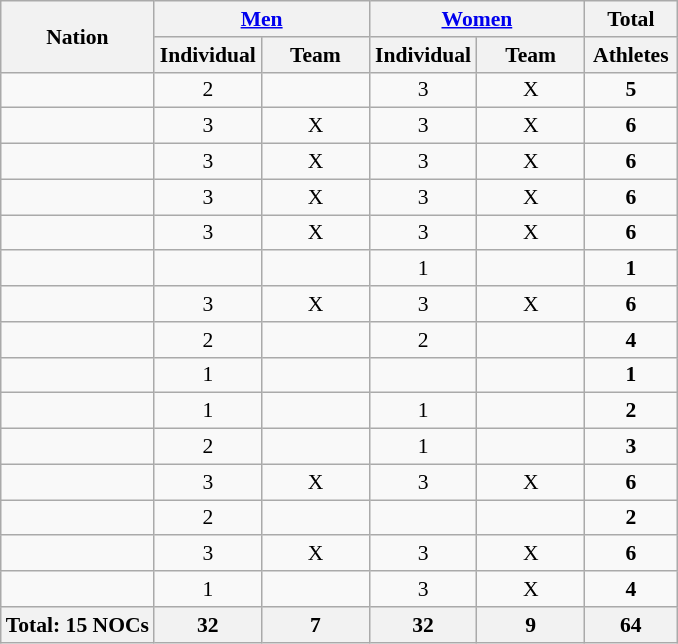<table class="wikitable" style="text-align:center; font-size:90%">
<tr>
<th rowspan="2" align="left">Nation</th>
<th colspan="2"><a href='#'>Men</a></th>
<th colspan="2"><a href='#'>Women</a></th>
<th>Total</th>
</tr>
<tr>
<th width=65>Individual</th>
<th width=65>Team</th>
<th width=65>Individual</th>
<th width=65>Team</th>
<th width=55>Athletes</th>
</tr>
<tr>
<td align=left></td>
<td>2</td>
<td></td>
<td>3</td>
<td>X</td>
<td><strong>5</strong></td>
</tr>
<tr>
<td align=left></td>
<td>3</td>
<td>X</td>
<td>3</td>
<td>X</td>
<td><strong>6</strong></td>
</tr>
<tr>
<td align=left></td>
<td>3</td>
<td>X</td>
<td>3</td>
<td>X</td>
<td><strong>6</strong></td>
</tr>
<tr>
<td align=left></td>
<td>3</td>
<td>X</td>
<td>3</td>
<td>X</td>
<td><strong>6</strong></td>
</tr>
<tr>
<td align=left></td>
<td>3</td>
<td>X</td>
<td>3</td>
<td>X</td>
<td><strong>6</strong></td>
</tr>
<tr>
<td align=left></td>
<td></td>
<td></td>
<td>1</td>
<td></td>
<td><strong>1</strong></td>
</tr>
<tr>
<td align=left></td>
<td>3</td>
<td>X</td>
<td>3</td>
<td>X</td>
<td><strong>6</strong></td>
</tr>
<tr>
<td align=left></td>
<td>2</td>
<td></td>
<td>2</td>
<td></td>
<td><strong>4</strong></td>
</tr>
<tr>
<td align=left></td>
<td>1</td>
<td></td>
<td></td>
<td></td>
<td><strong>1</strong></td>
</tr>
<tr>
<td align=left></td>
<td>1</td>
<td></td>
<td>1</td>
<td></td>
<td><strong>2</strong></td>
</tr>
<tr>
<td align=left></td>
<td>2</td>
<td></td>
<td>1</td>
<td></td>
<td><strong>3</strong></td>
</tr>
<tr>
<td align=left></td>
<td>3</td>
<td>X</td>
<td>3</td>
<td>X</td>
<td><strong>6</strong></td>
</tr>
<tr>
<td align=left></td>
<td>2</td>
<td></td>
<td></td>
<td></td>
<td><strong>2</strong></td>
</tr>
<tr>
<td align=left></td>
<td>3</td>
<td>X</td>
<td>3</td>
<td>X</td>
<td><strong>6</strong></td>
</tr>
<tr>
<td align=left></td>
<td>1</td>
<td></td>
<td>3</td>
<td>X</td>
<td><strong>4</strong></td>
</tr>
<tr>
<th>Total: 15 NOCs</th>
<th>32</th>
<th>7</th>
<th>32</th>
<th>9</th>
<th>64</th>
</tr>
</table>
